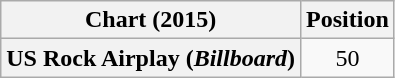<table class="wikitable  plainrowheaders" style="text-align:center">
<tr>
<th>Chart (2015)</th>
<th>Position</th>
</tr>
<tr>
<th scope="row">US Rock Airplay (<em>Billboard</em>)</th>
<td>50</td>
</tr>
</table>
